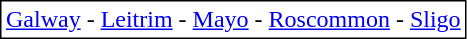<table style="margin:.5em; border:1px solid #000; padding:0; text-align:center">
<tr>
<td><a href='#'>Galway</a> - <a href='#'>Leitrim</a> - <a href='#'>Mayo</a> - <a href='#'>Roscommon</a> - <a href='#'>Sligo</a></td>
</tr>
</table>
